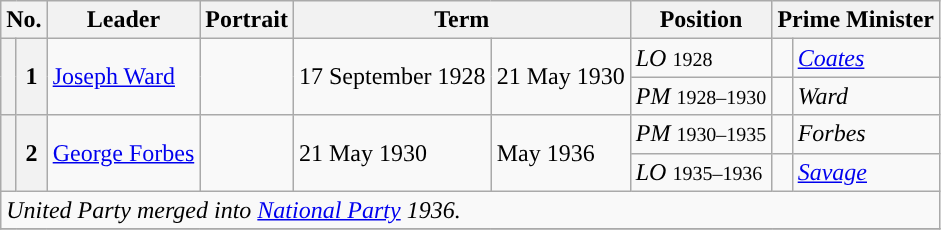<table class="wikitable">
<tr>
<th colspan=2>No.</th>
<th>Leader</th>
<th>Portrait</th>
<th colspan=2>Term</th>
<th>Position</th>
<th colspan=2>Prime Minister</th>
</tr>
<tr>
<th rowspan=2 style="background:"></th>
<th rowspan=2>1</th>
<td rowspan=2><a href='#'>Joseph Ward</a></td>
<td rowspan=2></td>
<td rowspan=2>17 September 1928</td>
<td rowspan=2>21 May 1930</td>
<td><em>LO</em> <small>1928</small></td>
<td style="background:"></td>
<td><em><a href='#'>Coates</a></em></td>
</tr>
<tr>
<td><em>PM</em> <small>1928–1930</small></td>
<td style="background:"></td>
<td><em>Ward</em></td>
</tr>
<tr>
<th rowspan=2 style="background:"></th>
<th rowspan=2>2</th>
<td rowspan=2><a href='#'>George Forbes</a></td>
<td rowspan=2></td>
<td rowspan=2>21 May 1930</td>
<td rowspan=2>May 1936</td>
<td><em>PM</em> <small>1930–1935</small></td>
<td style="background:"></td>
<td><em>Forbes</em></td>
</tr>
<tr>
<td><em>LO</em> <small>1935–1936</small></td>
<td style="background:"></td>
<td><em><a href='#'>Savage</a></em></td>
</tr>
<tr>
<td colspan=9><em>United Party merged into <a href='#'>National Party</a> 1936.</em></td>
</tr>
<tr>
</tr>
</table>
